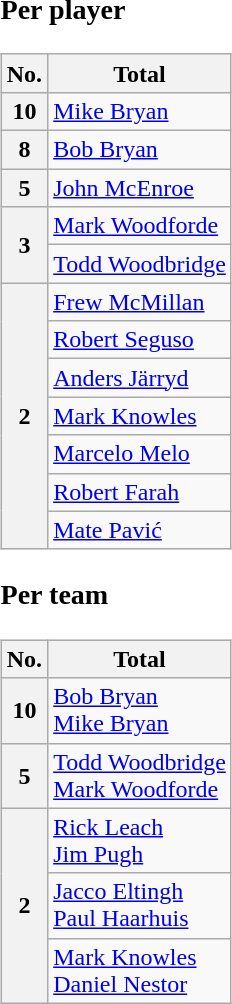<table>
<tr style="vertical-align:top">
<td><br><h3>Per player</h3><table class="wikitable nowrap">
<tr>
<th scope="col">No.</th>
<th scope="col">Total</th>
</tr>
<tr>
<th scope="row">10</th>
<td> <a href='#'>Mike Bryan</a></td>
</tr>
<tr>
<th scope="row">8</th>
<td> <a href='#'>Bob Bryan</a></td>
</tr>
<tr>
<th scope="row">5</th>
<td> <a href='#'>John McEnroe</a></td>
</tr>
<tr>
<th scope="row" rowspan="2">3</th>
<td> <a href='#'>Mark Woodforde</a></td>
</tr>
<tr>
<td> <a href='#'>Todd Woodbridge</a></td>
</tr>
<tr>
<th scope="row" rowspan="7">2</th>
<td> <a href='#'>Frew McMillan</a></td>
</tr>
<tr>
<td> <a href='#'>Robert Seguso</a></td>
</tr>
<tr>
<td> <a href='#'>Anders Järryd</a></td>
</tr>
<tr>
<td> <a href='#'>Mark Knowles</a></td>
</tr>
<tr>
<td> <a href='#'>Marcelo Melo</a></td>
</tr>
<tr>
<td> <a href='#'>Robert Farah</a></td>
</tr>
<tr>
<td> <a href='#'>Mate Pavić</a></td>
</tr>
</table>
<h3>Per team</h3><table class="wikitable nowrap">
<tr>
<th scope="col">No.</th>
<th scope="col">Total</th>
</tr>
<tr>
<th scope="row">10</th>
<td> <a href='#'>Bob Bryan</a><br> <a href='#'>Mike Bryan</a></td>
</tr>
<tr>
<th scope="row">5</th>
<td> <a href='#'>Todd Woodbridge</a><br> <a href='#'>Mark Woodforde</a></td>
</tr>
<tr>
<th scope="row" rowspan="3">2</th>
<td> <a href='#'>Rick Leach</a><br> <a href='#'>Jim Pugh</a></td>
</tr>
<tr>
<td> <a href='#'>Jacco Eltingh</a><br> <a href='#'>Paul Haarhuis</a></td>
</tr>
<tr>
<td> <a href='#'>Mark Knowles</a><br> <a href='#'>Daniel Nestor</a></td>
</tr>
</table>
</td>
</tr>
</table>
